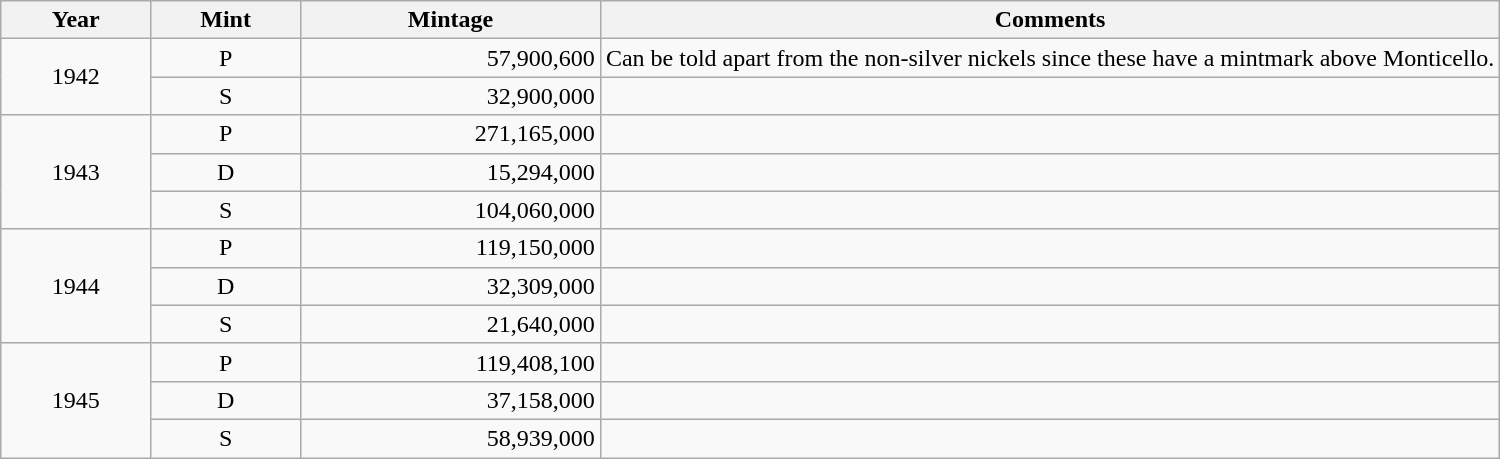<table class="wikitable sortable" style="min-width:65%; text-align:center;">
<tr>
<th width="10%">Year</th>
<th width="10%">Mint</th>
<th width="20%">Mintage</th>
<th width="60%">Comments</th>
</tr>
<tr>
<td rowspan="2">1942</td>
<td>P</td>
<td align="right">57,900,600</td>
<td>Can be told apart from the non-silver nickels since these have a mintmark above Monticello.</td>
</tr>
<tr>
<td>S</td>
<td align="right">32,900,000</td>
<td></td>
</tr>
<tr>
<td rowspan="3">1943</td>
<td>P</td>
<td align="right">271,165,000</td>
<td></td>
</tr>
<tr>
<td>D</td>
<td align="right">15,294,000</td>
<td></td>
</tr>
<tr>
<td>S</td>
<td align="right">104,060,000</td>
<td></td>
</tr>
<tr>
<td rowspan="3">1944</td>
<td>P</td>
<td align="right">119,150,000</td>
<td></td>
</tr>
<tr>
<td>D</td>
<td align="right">32,309,000</td>
<td></td>
</tr>
<tr>
<td>S</td>
<td align="right">21,640,000</td>
<td></td>
</tr>
<tr>
<td rowspan="3">1945</td>
<td>P</td>
<td align="right">119,408,100</td>
<td></td>
</tr>
<tr>
<td>D</td>
<td align="right">37,158,000</td>
<td></td>
</tr>
<tr>
<td>S</td>
<td align="right">58,939,000</td>
<td></td>
</tr>
</table>
